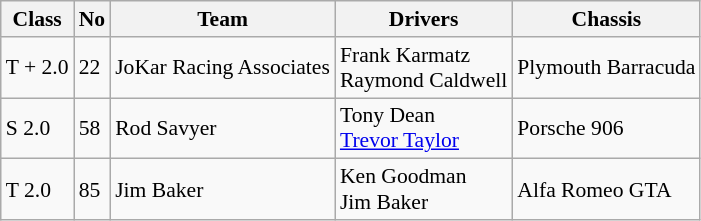<table class="wikitable" style="font-size: 90%;">
<tr>
<th>Class</th>
<th>No</th>
<th>Team</th>
<th>Drivers</th>
<th>Chassis</th>
</tr>
<tr>
<td>T + 2.0</td>
<td>22</td>
<td> JoKar Racing Associates</td>
<td> Frank Karmatz<br> Raymond Caldwell</td>
<td>Plymouth Barracuda</td>
</tr>
<tr>
<td>S 2.0</td>
<td>58</td>
<td> Rod Savyer</td>
<td> Tony Dean<br> <a href='#'>Trevor Taylor</a></td>
<td>Porsche 906</td>
</tr>
<tr>
<td>T 2.0</td>
<td>85</td>
<td> Jim Baker</td>
<td> Ken Goodman<br> Jim Baker</td>
<td>Alfa Romeo GTA</td>
</tr>
</table>
